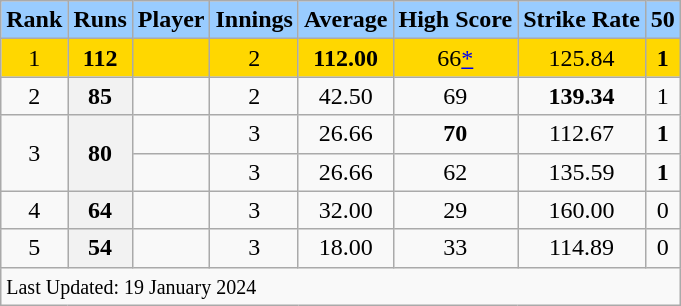<table class="wikitable plainrowheaders sortable">
<tr>
<th scope="col" style="background:#9cf;">Rank</th>
<th scope="col" style="background:#9cf;">Runs</th>
<th scope="col" style="background:#9cf;">Player</th>
<th scope="col" style="background:#9cf;">Innings</th>
<th scope="col" style="background:#9cf;">Average</th>
<th scope="col" style="background:#9cf;">High Score</th>
<th scope="col" style="background:#9cf;">Strike Rate</th>
<th scope="col" style="background:#9cf;">50</th>
</tr>
<tr>
<td style="text-align:center; background:gold;">1</td>
<th scope="row" style="text-align:center; background:gold;"><strong>112</strong></th>
<td style="background:gold;"></td>
<td style="text-align:center; background:gold;">2</td>
<td style="text-align:center; background:gold;"><strong>112.00</strong></td>
<td style="text-align:center; background:gold;">66<a href='#'>*</a></td>
<td style="text-align:center; background:gold;">125.84</td>
<td style="text-align:center; background:gold;"><strong>1</strong></td>
</tr>
<tr>
<td align="center">2</td>
<th scope="row" style="text-align:center;"><strong>85</strong></th>
<td> </td>
<td align="center">2</td>
<td align="center">42.50</td>
<td align="center">69</td>
<td align="center"><strong>139.34</strong></td>
<td align="center">1</td>
</tr>
<tr>
<td align="center"; rowspan="2">3</td>
<th rowspan="2"><strong>80</strong></th>
<td> </td>
<td align="center">3</td>
<td align="center">26.66</td>
<td align="center"><strong>70</strong></td>
<td align="center">112.67</td>
<td align="center"><strong>1</strong></td>
</tr>
<tr>
<td> </td>
<td align="center">3</td>
<td align="center">26.66</td>
<td align="center">62</td>
<td align="center">135.59</td>
<td align="center"><strong>1</strong></td>
</tr>
<tr>
<td align="center">4</td>
<th scope="row" style="text-align:center;"><strong>64</strong></th>
<td> </td>
<td align="center">3</td>
<td align="center">32.00</td>
<td align="center">29</td>
<td align="center">160.00</td>
<td align="center">0</td>
</tr>
<tr>
<td align="center">5</td>
<th scope="row" style="text-align:center;"><strong>54</strong></th>
<td> </td>
<td align="center">3</td>
<td align="center">18.00</td>
<td align="center">33</td>
<td align="center">114.89</td>
<td align="center">0</td>
</tr>
<tr class="sortbottom">
<td colspan="9"><small>Last Updated: 19 January 2024</small></td>
</tr>
</table>
